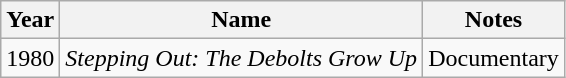<table class="wikitable sortable">
<tr>
<th>Year</th>
<th>Name</th>
<th>Notes</th>
</tr>
<tr>
<td>1980</td>
<td><em>Stepping Out: The Debolts Grow Up</em></td>
<td>Documentary</td>
</tr>
</table>
